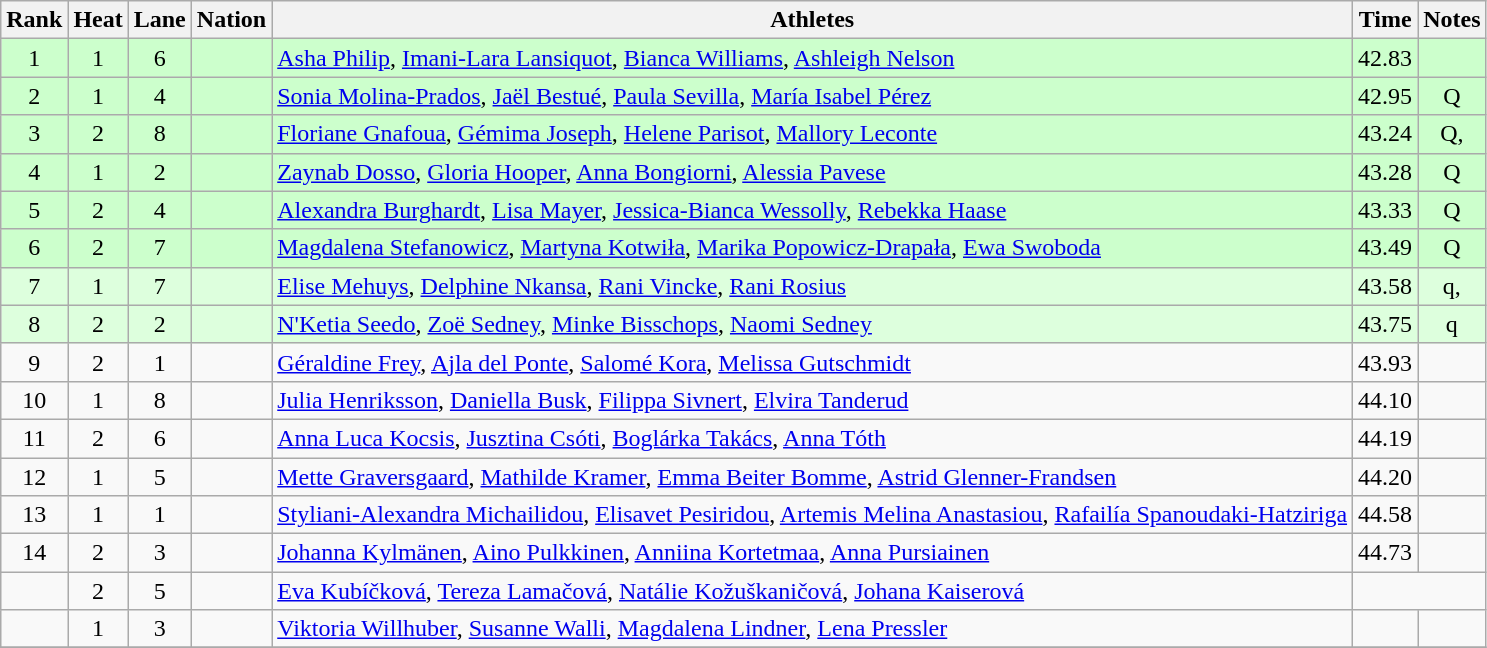<table class="wikitable sortable" style="text-align:center">
<tr>
<th>Rank</th>
<th>Heat</th>
<th>Lane</th>
<th>Nation</th>
<th>Athletes</th>
<th>Time</th>
<th>Notes</th>
</tr>
<tr bgcolor=ccffcc>
<td>1</td>
<td>1</td>
<td>6</td>
<td align=left></td>
<td align=left><a href='#'>Asha Philip</a>, <a href='#'>Imani-Lara Lansiquot</a>, <a href='#'>Bianca Williams</a>, <a href='#'>Ashleigh Nelson</a></td>
<td>42.83</td>
<td></td>
</tr>
<tr bgcolor=ccffcc>
<td>2</td>
<td>1</td>
<td>4</td>
<td align=left></td>
<td align=left><a href='#'>Sonia Molina-Prados</a>, <a href='#'>Jaël Bestué</a>, <a href='#'>Paula Sevilla</a>, <a href='#'>María Isabel Pérez</a></td>
<td>42.95</td>
<td>Q</td>
</tr>
<tr bgcolor=ccffcc>
<td>3</td>
<td>2</td>
<td>8</td>
<td align=left></td>
<td align=left><a href='#'>Floriane Gnafoua</a>, <a href='#'>Gémima Joseph</a>, <a href='#'>Helene Parisot</a>, <a href='#'>Mallory Leconte</a></td>
<td>43.24</td>
<td>Q, </td>
</tr>
<tr bgcolor=ccffcc>
<td>4</td>
<td>1</td>
<td>2</td>
<td align=left></td>
<td align=left><a href='#'>Zaynab Dosso</a>, <a href='#'>Gloria Hooper</a>, <a href='#'>Anna Bongiorni</a>, <a href='#'>Alessia Pavese</a></td>
<td>43.28</td>
<td>Q</td>
</tr>
<tr bgcolor=ccffcc>
<td>5</td>
<td>2</td>
<td>4</td>
<td align=left></td>
<td align=left><a href='#'>Alexandra Burghardt</a>, <a href='#'>Lisa Mayer</a>, <a href='#'>Jessica-Bianca Wessolly</a>, <a href='#'>Rebekka Haase</a></td>
<td>43.33</td>
<td>Q</td>
</tr>
<tr bgcolor=ccffcc>
<td>6</td>
<td>2</td>
<td>7</td>
<td align=left></td>
<td align=left><a href='#'>Magdalena Stefanowicz</a>, <a href='#'>Martyna Kotwiła</a>, <a href='#'>Marika Popowicz-Drapała</a>, <a href='#'>Ewa Swoboda</a></td>
<td>43.49</td>
<td>Q</td>
</tr>
<tr bgcolor=ddffdd>
<td>7</td>
<td>1</td>
<td>7</td>
<td align=left></td>
<td align=left><a href='#'>Elise Mehuys</a>, <a href='#'>Delphine Nkansa</a>, <a href='#'>Rani Vincke</a>, <a href='#'>Rani Rosius</a></td>
<td>43.58</td>
<td>q, </td>
</tr>
<tr bgcolor=ddffdd>
<td>8</td>
<td>2</td>
<td>2</td>
<td align=left></td>
<td align=left><a href='#'>N'Ketia Seedo</a>, <a href='#'>Zoë Sedney</a>, <a href='#'>Minke Bisschops</a>, <a href='#'>Naomi Sedney</a></td>
<td>43.75</td>
<td>q</td>
</tr>
<tr>
<td>9</td>
<td>2</td>
<td>1</td>
<td align=left></td>
<td align=left><a href='#'>Géraldine Frey</a>, <a href='#'>Ajla del Ponte</a>, <a href='#'>Salomé Kora</a>, <a href='#'>Melissa Gutschmidt</a></td>
<td>43.93</td>
<td></td>
</tr>
<tr>
<td>10</td>
<td>1</td>
<td>8</td>
<td align=left></td>
<td align=left><a href='#'>Julia Henriksson</a>, <a href='#'>Daniella Busk</a>, <a href='#'>Filippa Sivnert</a>, <a href='#'>Elvira Tanderud</a></td>
<td>44.10</td>
<td></td>
</tr>
<tr>
<td>11</td>
<td>2</td>
<td>6</td>
<td align=left></td>
<td align=left><a href='#'>Anna Luca Kocsis</a>, <a href='#'>Jusztina Csóti</a>, <a href='#'>Boglárka Takács</a>, <a href='#'>Anna Tóth</a></td>
<td>44.19</td>
<td></td>
</tr>
<tr>
<td>12</td>
<td>1</td>
<td>5</td>
<td align=left></td>
<td align=left><a href='#'>Mette Graversgaard</a>, <a href='#'>Mathilde Kramer</a>, <a href='#'>Emma Beiter Bomme</a>, <a href='#'>Astrid Glenner-Frandsen</a></td>
<td>44.20</td>
<td></td>
</tr>
<tr>
<td>13</td>
<td>1</td>
<td>1</td>
<td align=left></td>
<td align=left><a href='#'>Styliani-Alexandra Michailidou</a>, <a href='#'>Elisavet Pesiridou</a>, <a href='#'>Artemis Melina Anastasiou</a>, <a href='#'>Rafailía Spanoudaki-Hatziriga</a></td>
<td>44.58</td>
<td></td>
</tr>
<tr>
<td>14</td>
<td>2</td>
<td>3</td>
<td align=left></td>
<td align=left><a href='#'>Johanna Kylmänen</a>, <a href='#'>Aino Pulkkinen</a>, <a href='#'>Anniina Kortetmaa</a>, <a href='#'>Anna Pursiainen</a></td>
<td>44.73</td>
<td></td>
</tr>
<tr>
<td></td>
<td>2</td>
<td>5</td>
<td align=left></td>
<td align=left><a href='#'>Eva Kubíčková</a>, <a href='#'>Tereza Lamačová</a>, <a href='#'>Natálie Kožuškaničová</a>, <a href='#'>Johana Kaiserová</a></td>
<td colspan=2></td>
</tr>
<tr>
<td></td>
<td>1</td>
<td>3</td>
<td align=left></td>
<td align=left><a href='#'>Viktoria Willhuber</a>, <a href='#'>Susanne Walli</a>, <a href='#'>Magdalena Lindner</a>, <a href='#'>Lena Pressler</a></td>
<td></td>
<td></td>
</tr>
<tr>
</tr>
</table>
